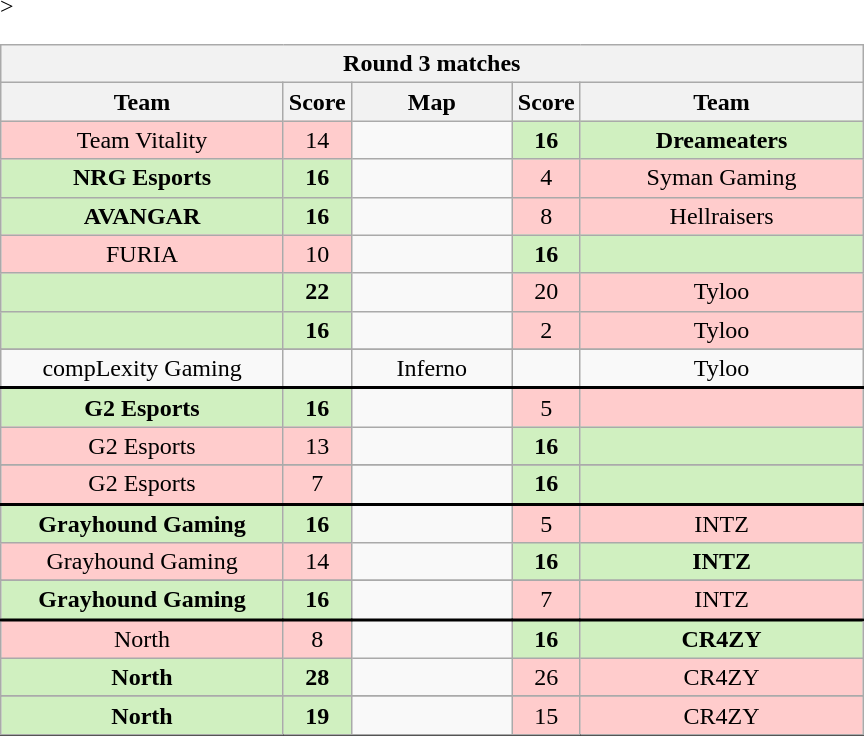<table class="wikitable" style="text-align: center;">
<tr>
<th colspan=5>Round 3 matches</th>
</tr>
<tr <noinclude>>
<th width="181px">Team</th>
<th width="20px">Score</th>
<th width="100px">Map</th>
<th width="20px">Score</th>
<th width="181px">Team</noinclude></th>
</tr>
<tr>
<td style="background: #FFCCCC;">Team Vitality</td>
<td style="background: #FFCCCC;">14</td>
<td></td>
<td style="background: #D0F0C0;"><strong>16</strong></td>
<td style="background: #D0F0C0;"><strong>Dreameaters</strong></td>
</tr>
<tr>
<td style="background: #D0F0C0;"><strong>NRG Esports</strong></td>
<td style="background: #D0F0C0;"><strong>16</strong></td>
<td></td>
<td style="background: #FFCCCC;">4</td>
<td style="background: #FFCCCC;">Syman Gaming</td>
</tr>
<tr>
<td style="background: #D0F0C0;"><strong>AVANGAR</strong></td>
<td style="background: #D0F0C0;"><strong>16</strong></td>
<td></td>
<td style="background: #FFCCCC;">8</td>
<td style="background: #FFCCCC;">Hellraisers</td>
</tr>
<tr>
<td style="background: #FFCCCC;">FURIA</td>
<td style="background: #FFCCCC;">10</td>
<td></td>
<td style="background: #D0F0C0;"><strong>16</strong></td>
<td style="background: #D0F0C0;"><strong></strong></td>
</tr>
<tr>
<td style="background: #D0F0C0;"><strong></strong></td>
<td style="background: #D0F0C0;"><strong>22</strong></td>
<td></td>
<td style="background: #FFCCCC;">20</td>
<td style="background: #FFCCCC;">Tyloo</td>
</tr>
<tr>
<td style="background: #D0F0C0;"><strong></strong></td>
<td style="background: #D0F0C0;"><strong>16</strong></td>
<td></td>
<td style="background: #FFCCCC;">2</td>
<td style="background: #FFCCCC;">Tyloo</td>
</tr>
<tr>
</tr>
<tr style="text-align:center;border-width:0 0 2px 0; border-style:solid;border-color:black;">
<td>compLexity Gaming</td>
<td></td>
<td>Inferno</td>
<td></td>
<td>Tyloo</td>
</tr>
<tr>
<td style="background: #D0F0C0;"><strong>G2 Esports</strong></td>
<td style="background: #D0F0C0;"><strong>16</strong></td>
<td></td>
<td style="background: #FFCCCC;">5</td>
<td style="background: #FFCCCC;"></td>
</tr>
<tr>
<td style="background: #FFCCCC;">G2 Esports</td>
<td style="background: #FFCCCC;">13</td>
<td></td>
<td style="background: #D0F0C0;"><strong>16</strong></td>
<td style="background: #D0F0C0;"><strong></strong></td>
</tr>
<tr>
</tr>
<tr style="text-align:center;border-width:0 0 2px 0; border-style:solid;border-color:black;">
<td style="background: #FFCCCC;">G2 Esports</td>
<td style="background: #FFCCCC;">7</td>
<td></td>
<td style="background: #D0F0C0;"><strong>16</strong></td>
<td style="background: #D0F0C0;"><strong></strong></td>
</tr>
<tr>
<td style="background: #D0F0C0;"><strong>Grayhound Gaming</strong></td>
<td style="background: #D0F0C0;"><strong>16</strong></td>
<td></td>
<td style="background: #FFCCCC;">5</td>
<td style="background: #FFCCCC;">INTZ</td>
</tr>
<tr>
<td style="background: #FFCCCC;">Grayhound Gaming</td>
<td style="background: #FFCCCC;">14</td>
<td></td>
<td style="background: #D0F0C0;"><strong>16</strong></td>
<td style="background: #D0F0C0;"><strong>INTZ</strong></td>
</tr>
<tr>
</tr>
<tr style="text-align:center;border-width:0 0 2px 0; border-style:solid;border-color:black;">
<td style="background: #D0F0C0;"><strong>Grayhound Gaming</strong></td>
<td style="background: #D0F0C0;"><strong>16</strong></td>
<td></td>
<td style="background: #FFCCCC;">7</td>
<td style="background: #FFCCCC;">INTZ</td>
</tr>
<tr>
<td style="background: #FFCCCC;">North</td>
<td style="background: #FFCCCC;">8</td>
<td></td>
<td style="background: #D0F0C0;"><strong>16</strong></td>
<td style="background: #D0F0C0;"><strong>CR4ZY</strong></td>
</tr>
<tr>
<td style="background: #D0F0C0;"><strong>North</strong></td>
<td style="background: #D0F0C0;"><strong>28</strong></td>
<td></td>
<td style="background: #FFCCCC;">26</td>
<td style="background: #FFCCCC;">CR4ZY</td>
</tr>
<tr>
</tr>
<tr style="text-align:center;border-width:0 0 2px 0; border-style:solid;border-color:black;">
<td style="background: #D0F0C0;"><strong>North</strong></td>
<td style="background: #D0F0C0;"><strong>19</strong></td>
<td></td>
<td style="background: #FFCCCC;">15</td>
<td style="background: #FFCCCC;">CR4ZY</td>
</tr>
<tr>
</tr>
</table>
